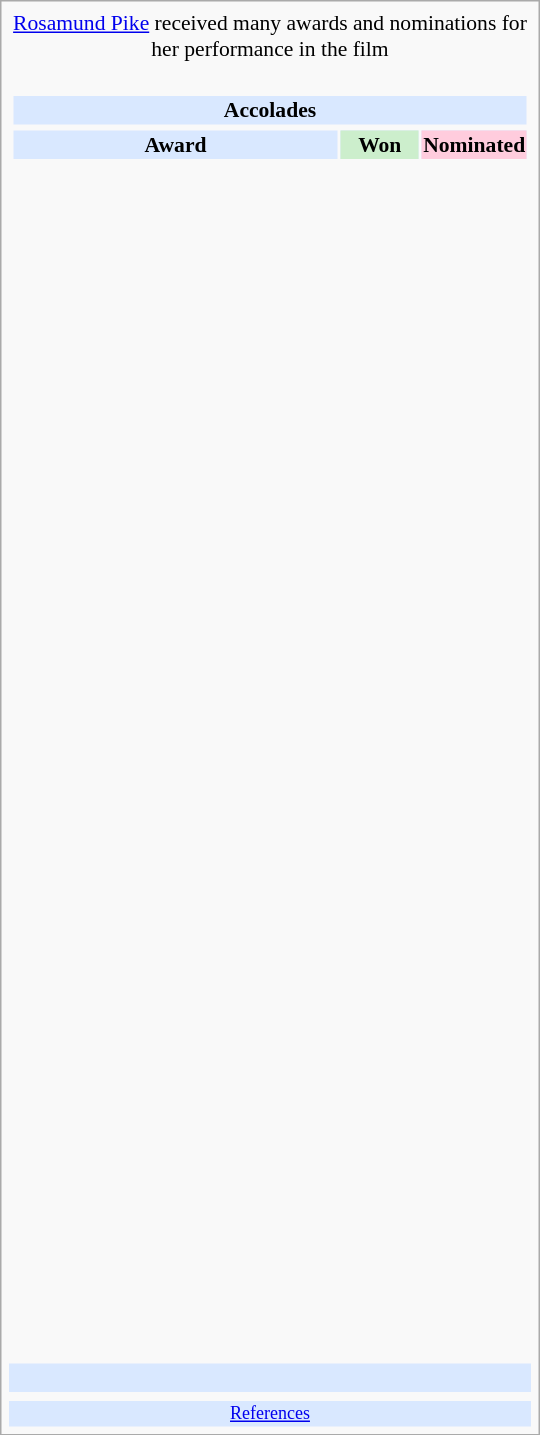<table class="infobox" style="width: 25em; text-align: left; font-size: 90%; vertical-align: middle;">
<tr>
<td colspan="3" style="text-align:center;"> <a href='#'>Rosamund Pike</a> received many awards and nominations for her performance in the film</td>
</tr>
<tr>
<td colspan=3><br><table class="collapsible collapsed" width=100%>
<tr>
<th colspan=3 style="background-color: #D9E8FF; text-align: center;">Accolades</th>
</tr>
<tr>
</tr>
<tr style="background:#d9e8ff; text-align:center;">
<td style="text-align:center;"><strong>Award</strong></td>
<td style="text-align:center; background:#cec; text-size:0.9em; width:50px;"><strong>Won</strong></td>
<td style="text-align:center; background:#fcd; text-size:0.9em; width:50px;"><strong>Nominated</strong></td>
</tr>
<tr>
<td style="text-align:center;"><br></td>
<td></td>
<td></td>
</tr>
<tr>
<td style="text-align:center;"><br></td>
<td></td>
<td></td>
</tr>
<tr>
<td style="text-align:center;"><br></td>
<td></td>
<td></td>
</tr>
<tr>
<td style="text-align:center;"><br></td>
<td></td>
<td></td>
</tr>
<tr>
<td style="text-align:center;"><br></td>
<td></td>
<td></td>
</tr>
<tr>
<td style="text-align:center;"><br></td>
<td></td>
<td></td>
</tr>
<tr>
<td style="text-align:center;"><br></td>
<td></td>
<td></td>
</tr>
<tr>
<td style="text-align:center;"><br></td>
<td></td>
<td></td>
</tr>
<tr>
<td style="text-align:center;"><br></td>
<td></td>
<td></td>
</tr>
<tr>
<td style="text-align:center;"><br></td>
<td></td>
<td></td>
</tr>
<tr>
<td style="text-align:center;"><br></td>
<td></td>
<td></td>
</tr>
<tr>
<td style="text-align:center;"><br></td>
<td></td>
<td></td>
</tr>
<tr>
<td style="text-align:center;"><br></td>
<td></td>
<td></td>
</tr>
<tr>
<td style="text-align:center;"><br></td>
<td></td>
<td></td>
</tr>
<tr>
<td style="text-align:center;"><br></td>
<td></td>
<td></td>
</tr>
<tr>
<td style="text-align:center;"><br></td>
<td></td>
<td></td>
</tr>
<tr>
<td style="text-align:center;"><br></td>
<td></td>
<td></td>
</tr>
<tr>
<td style="text-align:center;"><br></td>
<td></td>
<td></td>
</tr>
<tr>
<td style="text-align:center;"><br></td>
<td></td>
<td></td>
</tr>
<tr>
<td style="text-align:center;"><br></td>
<td></td>
<td></td>
</tr>
<tr>
<td style="text-align:center;"><br></td>
<td></td>
<td></td>
</tr>
<tr>
<td style="text-align:center;"><br></td>
<td></td>
<td></td>
</tr>
<tr>
<td style="text-align:center;"><br></td>
<td></td>
<td></td>
</tr>
<tr>
<td style="text-align:center;"><br></td>
<td></td>
<td></td>
</tr>
<tr>
<td style="text-align:center;"><br></td>
<td></td>
<td></td>
</tr>
<tr>
<td style="text-align:center;"><br></td>
<td></td>
<td></td>
</tr>
<tr>
<td style="text-align:center;"><br></td>
<td></td>
<td></td>
</tr>
<tr>
<td style="text-align:center;"><br></td>
<td></td>
<td></td>
</tr>
<tr>
<td style="text-align:center;"><br></td>
<td></td>
<td></td>
</tr>
<tr>
<td style="text-align:center;"><br></td>
<td></td>
<td></td>
</tr>
<tr>
<td style="text-align:center;"><br></td>
<td></td>
<td></td>
</tr>
<tr>
<td style="text-align:center;"><br></td>
<td></td>
<td></td>
</tr>
<tr>
<td style="text-align:center;"><br></td>
<td></td>
<td></td>
</tr>
<tr>
<td style="text-align:center;"><br></td>
<td></td>
<td></td>
</tr>
<tr>
<td style="text-align:center;"><br></td>
<td></td>
<td></td>
</tr>
<tr>
<td style="text-align:center;"><br></td>
<td></td>
<td></td>
</tr>
<tr>
<td style="text-align:center;"><br></td>
<td></td>
<td></td>
</tr>
<tr>
<td style="text-align:center;"><br></td>
<td></td>
<td></td>
</tr>
</table>
</td>
</tr>
<tr style="background:#d9e8ff;">
<td style="text-align:center;" colspan="3"><br></td>
</tr>
<tr>
<td></td>
<td></td>
<td></td>
</tr>
<tr style="background:#d9e8ff;">
<td colspan="3" style="font-size: smaller; text-align:center;"><a href='#'>References</a></td>
</tr>
</table>
